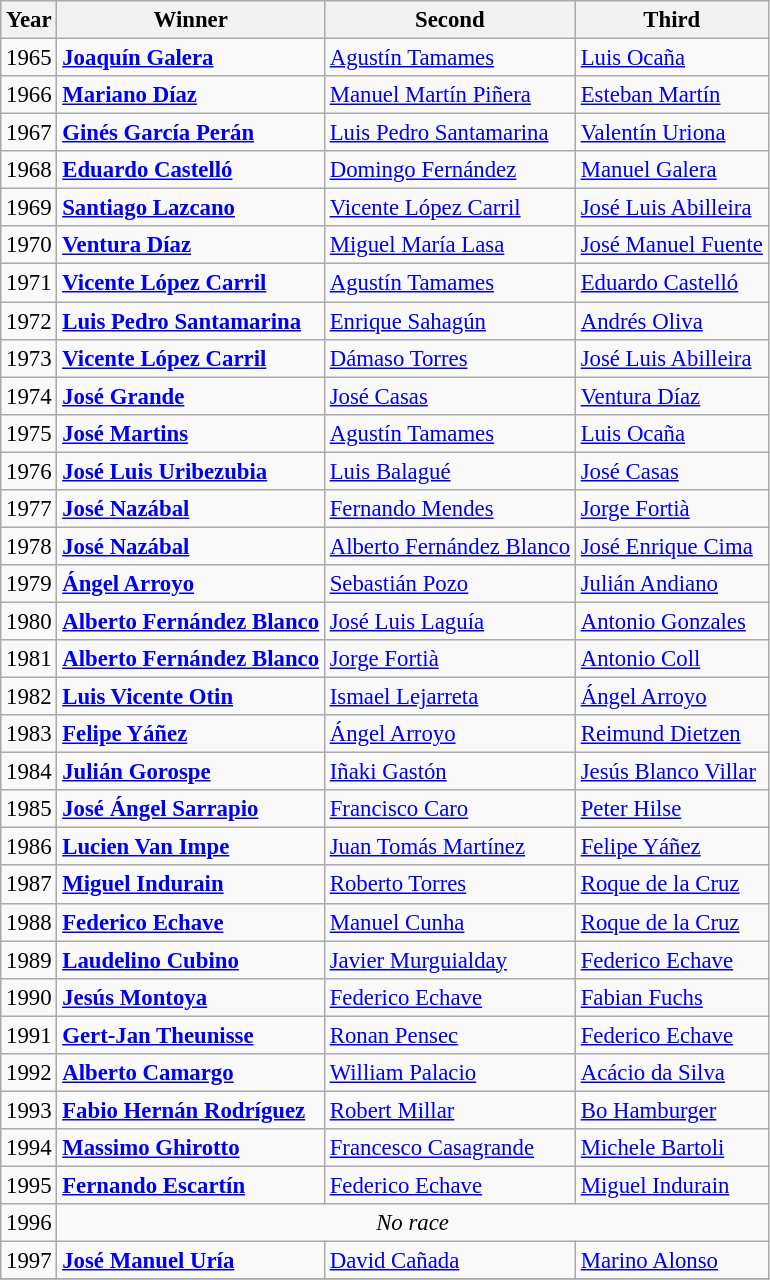<table class="wikitable" style="font-size:95%">
<tr>
<th>Year</th>
<th>Winner</th>
<th>Second</th>
<th>Third</th>
</tr>
<tr>
<td>1965</td>
<td> <strong><a href='#'>Joaquín Galera</a></strong></td>
<td> <a href='#'>Agustín Tamames</a></td>
<td> <a href='#'>Luis Ocaña</a></td>
</tr>
<tr>
<td>1966</td>
<td> <strong><a href='#'>Mariano Díaz</a></strong></td>
<td> <a href='#'>Manuel Martín Piñera</a></td>
<td> <a href='#'>Esteban Martín</a></td>
</tr>
<tr>
<td>1967</td>
<td> <strong><a href='#'>Ginés García Perán</a></strong></td>
<td> <a href='#'>Luis Pedro Santamarina</a></td>
<td> <a href='#'>Valentín Uriona</a></td>
</tr>
<tr>
<td>1968</td>
<td><strong> <a href='#'>Eduardo Castelló</a></strong></td>
<td> <a href='#'>Domingo Fernández</a></td>
<td> <a href='#'>Manuel Galera</a></td>
</tr>
<tr>
<td>1969</td>
<td> <strong><a href='#'>Santiago Lazcano</a></strong></td>
<td> <a href='#'>Vicente López Carril</a></td>
<td> <a href='#'>José Luis Abilleira</a></td>
</tr>
<tr>
<td>1970</td>
<td> <strong><a href='#'>Ventura Díaz</a></strong></td>
<td> <a href='#'>Miguel María Lasa</a></td>
<td> <a href='#'>José Manuel Fuente</a></td>
</tr>
<tr>
<td>1971</td>
<td> <strong><a href='#'>Vicente López Carril</a></strong></td>
<td> <a href='#'>Agustín Tamames</a></td>
<td> <a href='#'>Eduardo Castelló</a></td>
</tr>
<tr>
<td>1972</td>
<td> <strong><a href='#'>Luis Pedro Santamarina</a> </strong></td>
<td> <a href='#'>Enrique Sahagún</a></td>
<td> <a href='#'>Andrés Oliva</a></td>
</tr>
<tr>
<td>1973</td>
<td> <strong><a href='#'>Vicente López Carril</a></strong></td>
<td> <a href='#'>Dámaso Torres</a></td>
<td> <a href='#'>José Luis Abilleira</a></td>
</tr>
<tr>
<td>1974</td>
<td> <strong><a href='#'>José Grande</a></strong></td>
<td> <a href='#'>José Casas</a></td>
<td> <a href='#'>Ventura Díaz</a></td>
</tr>
<tr>
<td>1975</td>
<td> <strong><a href='#'>José Martins</a></strong></td>
<td> <a href='#'>Agustín Tamames</a></td>
<td> <a href='#'>Luis Ocaña</a></td>
</tr>
<tr>
<td>1976</td>
<td> <strong><a href='#'>José Luis Uribezubia</a></strong></td>
<td> <a href='#'>Luis Balagué</a></td>
<td> <a href='#'>José Casas</a></td>
</tr>
<tr>
<td>1977</td>
<td> <strong><a href='#'>José Nazábal</a></strong></td>
<td> <a href='#'>Fernando Mendes</a></td>
<td> <a href='#'>Jorge Fortià</a></td>
</tr>
<tr>
<td>1978</td>
<td> <strong><a href='#'>José Nazábal</a></strong></td>
<td> <a href='#'>Alberto Fernández Blanco</a></td>
<td> <a href='#'>José Enrique Cima</a></td>
</tr>
<tr>
<td>1979</td>
<td> <strong><a href='#'>Ángel Arroyo</a></strong></td>
<td> <a href='#'>Sebastián Pozo</a></td>
<td> <a href='#'>Julián Andiano</a></td>
</tr>
<tr>
<td>1980</td>
<td> <strong><a href='#'>Alberto Fernández Blanco</a></strong></td>
<td> <a href='#'>José Luis Laguía</a></td>
<td> <a href='#'>Antonio Gonzales</a></td>
</tr>
<tr>
<td>1981</td>
<td> <strong><a href='#'>Alberto Fernández Blanco</a></strong></td>
<td> <a href='#'>Jorge Fortià</a></td>
<td> <a href='#'>Antonio Coll</a></td>
</tr>
<tr>
<td>1982</td>
<td> <strong><a href='#'>Luis Vicente Otin</a></strong></td>
<td> <a href='#'>Ismael Lejarreta</a></td>
<td> <a href='#'>Ángel Arroyo</a></td>
</tr>
<tr>
<td>1983</td>
<td> <strong><a href='#'>Felipe Yáñez</a></strong></td>
<td> <a href='#'>Ángel Arroyo</a></td>
<td> <a href='#'>Reimund Dietzen</a></td>
</tr>
<tr>
<td>1984</td>
<td> <strong><a href='#'>Julián Gorospe</a></strong></td>
<td> <a href='#'>Iñaki Gastón</a></td>
<td> <a href='#'>Jesús Blanco Villar</a></td>
</tr>
<tr>
<td>1985</td>
<td> <strong><a href='#'>José Ángel Sarrapio</a></strong></td>
<td> <a href='#'>Francisco Caro</a></td>
<td> <a href='#'>Peter Hilse</a></td>
</tr>
<tr>
<td>1986</td>
<td> <strong><a href='#'>Lucien Van Impe</a></strong></td>
<td> <a href='#'>Juan Tomás Martínez</a></td>
<td> <a href='#'>Felipe Yáñez</a></td>
</tr>
<tr>
<td>1987</td>
<td> <strong><a href='#'>Miguel Indurain</a></strong></td>
<td> <a href='#'>Roberto Torres</a></td>
<td> <a href='#'>Roque de la Cruz</a></td>
</tr>
<tr>
<td>1988</td>
<td> <strong><a href='#'>Federico Echave</a></strong></td>
<td> <a href='#'>Manuel Cunha</a></td>
<td> <a href='#'>Roque de la Cruz</a></td>
</tr>
<tr>
<td>1989</td>
<td> <strong><a href='#'>Laudelino Cubino</a></strong></td>
<td> <a href='#'>Javier Murguialday</a></td>
<td> <a href='#'>Federico Echave</a></td>
</tr>
<tr>
<td>1990</td>
<td> <strong><a href='#'>Jesús Montoya</a></strong></td>
<td> <a href='#'>Federico Echave</a></td>
<td> <a href='#'>Fabian Fuchs</a></td>
</tr>
<tr>
<td>1991</td>
<td> <strong><a href='#'>Gert-Jan Theunisse</a></strong></td>
<td> <a href='#'>Ronan Pensec</a></td>
<td> <a href='#'>Federico Echave</a></td>
</tr>
<tr>
<td>1992</td>
<td> <strong><a href='#'>Alberto Camargo</a></strong></td>
<td> <a href='#'>William Palacio</a></td>
<td> <a href='#'>Acácio da Silva</a></td>
</tr>
<tr>
<td>1993</td>
<td> <strong><a href='#'>Fabio Hernán Rodríguez</a></strong></td>
<td> <a href='#'>Robert Millar</a></td>
<td> <a href='#'>Bo Hamburger</a></td>
</tr>
<tr>
<td>1994</td>
<td> <strong><a href='#'>Massimo Ghirotto</a></strong></td>
<td> <a href='#'>Francesco Casagrande</a></td>
<td> <a href='#'>Michele Bartoli</a></td>
</tr>
<tr>
<td>1995</td>
<td> <strong><a href='#'>Fernando Escartín</a></strong></td>
<td> <a href='#'>Federico Echave</a></td>
<td> <a href='#'>Miguel Indurain</a></td>
</tr>
<tr>
<td>1996</td>
<td colspan=3; align=center><em>No race</em></td>
</tr>
<tr>
<td>1997</td>
<td> <strong><a href='#'>José Manuel Uría</a></strong></td>
<td> <a href='#'>David Cañada</a></td>
<td> <a href='#'>Marino Alonso</a></td>
</tr>
<tr>
</tr>
</table>
